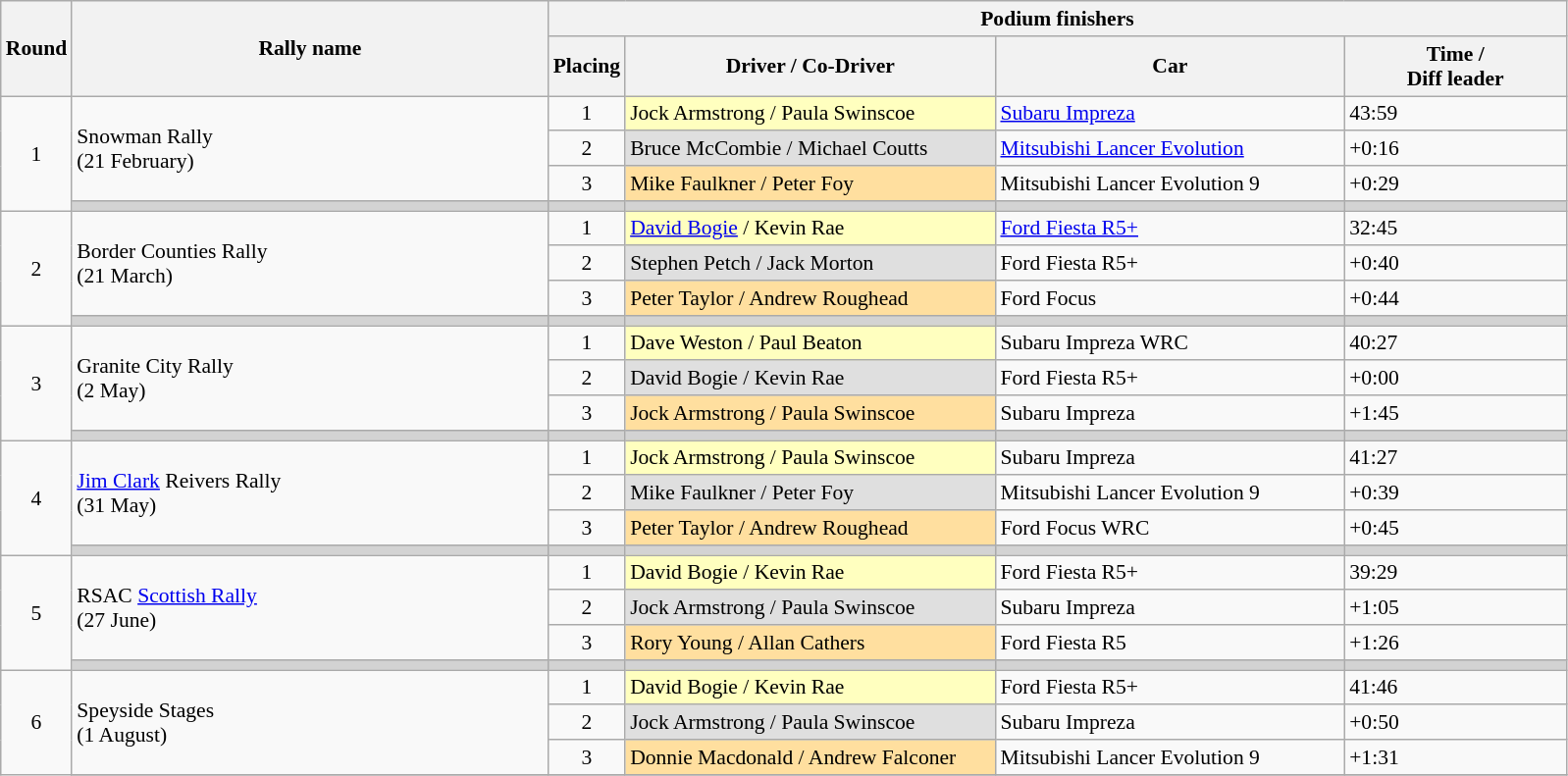<table class="wikitable" style="font-size:90%;">
<tr>
<th rowspan=2>Round</th>
<th style="width:22em" rowspan=2>Rally name</th>
<th colspan=4>Podium finishers</th>
</tr>
<tr>
<th>Placing</th>
<th style="width:17em">Driver / Co-Driver</th>
<th style="width:16em">Car</th>
<th style="width:10em">Time /<br>Diff leader<br></th>
</tr>
<tr>
<td rowspan=4 align=center>1</td>
<td rowspan=3>Snowman Rally<br>(21 February)</td>
<td align=center>1</td>
<td style="background:#ffffbf;">Jock Armstrong / Paula Swinscoe</td>
<td><a href='#'>Subaru Impreza</a></td>
<td>43:59</td>
</tr>
<tr>
<td align=center>2</td>
<td style="background:#dfdfdf;">Bruce McCombie / Michael Coutts</td>
<td><a href='#'>Mitsubishi Lancer Evolution</a></td>
<td>+0:16</td>
</tr>
<tr>
<td align=center>3</td>
<td style="background:#ffdf9f;">Mike Faulkner / Peter Foy</td>
<td>Mitsubishi Lancer Evolution 9</td>
<td>+0:29</td>
</tr>
<tr style="background:lightgrey;">
<td></td>
<td></td>
<td></td>
<td></td>
<td></td>
</tr>
<tr>
<td rowspan=4 align=center>2</td>
<td rowspan=3>Border Counties Rally <br>(21 March)</td>
<td align=center>1</td>
<td style="background:#ffffbf;"><a href='#'>David Bogie</a> / Kevin Rae</td>
<td><a href='#'>Ford Fiesta R5+</a></td>
<td>32:45</td>
</tr>
<tr>
<td align=center>2</td>
<td style="background:#dfdfdf;">Stephen Petch / Jack Morton</td>
<td>Ford Fiesta R5+</td>
<td>+0:40</td>
</tr>
<tr>
<td align=center>3</td>
<td style="background:#ffdf9f;">Peter Taylor / Andrew Roughead</td>
<td>Ford Focus</td>
<td>+0:44</td>
</tr>
<tr style="background:lightgrey;">
<td></td>
<td></td>
<td></td>
<td></td>
<td></td>
</tr>
<tr>
<td rowspan=4 align=center>3</td>
<td rowspan=3>Granite City Rally <br>(2 May)</td>
<td align=center>1</td>
<td style="background:#ffffbf;">Dave Weston / Paul Beaton</td>
<td>Subaru Impreza WRC</td>
<td>40:27</td>
</tr>
<tr>
<td align=center>2</td>
<td style="background:#dfdfdf;">David Bogie / Kevin Rae</td>
<td>Ford Fiesta R5+</td>
<td>+0:00</td>
</tr>
<tr>
<td align=center>3</td>
<td style="background:#ffdf9f;">Jock Armstrong / Paula Swinscoe</td>
<td>Subaru Impreza</td>
<td>+1:45</td>
</tr>
<tr style="background:lightgrey;">
<td></td>
<td></td>
<td></td>
<td></td>
<td></td>
</tr>
<tr>
<td rowspan=4 align=center>4</td>
<td rowspan=3><a href='#'>Jim Clark</a> Reivers Rally<br>(31 May)</td>
<td align=center>1</td>
<td style="background:#ffffbf;">Jock Armstrong / Paula Swinscoe</td>
<td>Subaru Impreza</td>
<td>41:27</td>
</tr>
<tr>
<td align=center>2</td>
<td style="background:#dfdfdf;">Mike Faulkner / Peter Foy</td>
<td>Mitsubishi Lancer Evolution 9</td>
<td>+0:39</td>
</tr>
<tr>
<td align=center>3</td>
<td style="background:#ffdf9f;">Peter Taylor / Andrew Roughead</td>
<td>Ford Focus WRC</td>
<td>+0:45</td>
</tr>
<tr style="background:lightgrey;">
<td></td>
<td></td>
<td></td>
<td></td>
<td></td>
</tr>
<tr>
<td rowspan=4 align=center>5</td>
<td rowspan=3>RSAC <a href='#'>Scottish Rally</a><br>(27 June)</td>
<td align=center>1</td>
<td style="background:#ffffbf;">David Bogie / Kevin Rae</td>
<td>Ford Fiesta R5+</td>
<td>39:29</td>
</tr>
<tr>
<td align=center>2</td>
<td style="background:#dfdfdf;">Jock Armstrong / Paula Swinscoe</td>
<td>Subaru Impreza</td>
<td>+1:05</td>
</tr>
<tr>
<td align=center>3</td>
<td style="background:#ffdf9f;">Rory Young / Allan Cathers</td>
<td>Ford Fiesta R5</td>
<td>+1:26</td>
</tr>
<tr style="background:lightgrey;">
<td></td>
<td></td>
<td></td>
<td></td>
<td></td>
</tr>
<tr>
<td rowspan=4 align=center>6</td>
<td rowspan=3>Speyside Stages <br>(1 August)</td>
<td align=center>1</td>
<td style="background:#ffffbf;">David Bogie / Kevin Rae</td>
<td>Ford Fiesta R5+</td>
<td>41:46</td>
</tr>
<tr>
<td align=center>2</td>
<td style="background:#dfdfdf;">Jock Armstrong / Paula Swinscoe</td>
<td>Subaru Impreza</td>
<td>+0:50</td>
</tr>
<tr>
<td align=center>3</td>
<td style="background:#ffdf9f;">Donnie Macdonald / Andrew Falconer</td>
<td>Mitsubishi Lancer Evolution 9</td>
<td>+1:31</td>
</tr>
<tr>
</tr>
</table>
